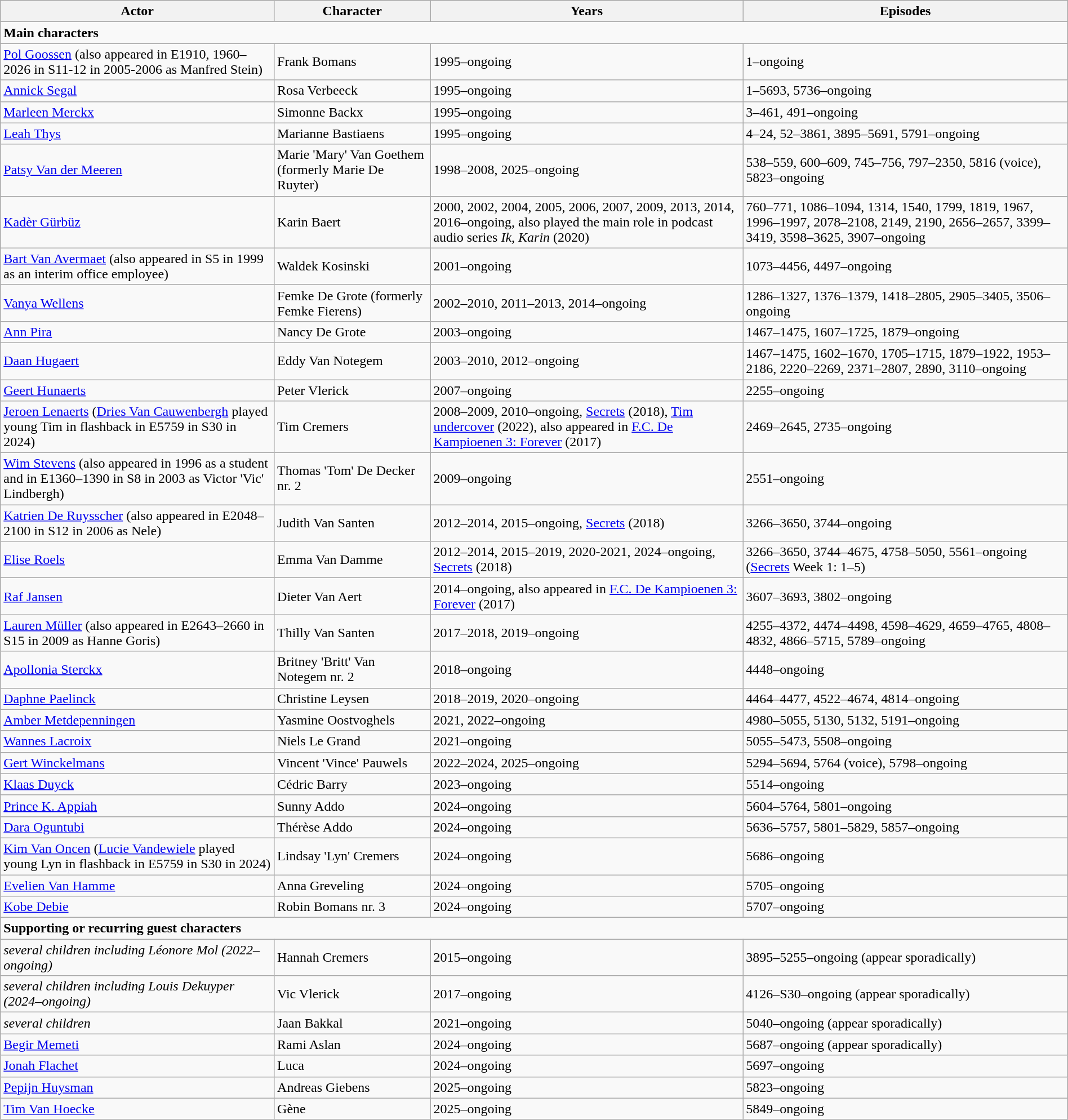<table class="wikitable sortable" width="100%">
<tr>
<th>Actor</th>
<th>Character</th>
<th>Years</th>
<th>Episodes</th>
</tr>
<tr>
<td colspan="4"><strong>Main characters</strong></td>
</tr>
<tr>
<td><a href='#'>Pol Goossen</a> (also appeared in E1910, 1960–2026 in S11-12 in 2005-2006 as Manfred Stein)</td>
<td>Frank Bomans</td>
<td>1995–ongoing</td>
<td>1–ongoing</td>
</tr>
<tr>
<td><a href='#'>Annick Segal</a></td>
<td>Rosa Verbeeck</td>
<td>1995–ongoing</td>
<td>1–5693, 5736–ongoing</td>
</tr>
<tr>
<td><a href='#'>Marleen Merckx</a></td>
<td>Simonne Backx</td>
<td>1995–ongoing</td>
<td>3–461, 491–ongoing</td>
</tr>
<tr>
<td><a href='#'>Leah Thys</a></td>
<td>Marianne Bastiaens</td>
<td>1995–ongoing</td>
<td>4–24, 52–3861, 3895–5691, 5791–ongoing</td>
</tr>
<tr>
<td><a href='#'>Patsy Van der Meeren</a></td>
<td>Marie 'Mary' Van Goethem (formerly Marie De Ruyter)</td>
<td>1998–2008, 2025–ongoing</td>
<td>538–559, 600–609, 745–756, 797–2350, 5816 (voice), 5823–ongoing</td>
</tr>
<tr>
<td><a href='#'>Kadèr Gürbüz</a></td>
<td>Karin Baert</td>
<td>2000, 2002, 2004, 2005, 2006, 2007, 2009, 2013, 2014, 2016–ongoing, also played the main role in podcast audio series <em>Ik, Karin</em> (2020)</td>
<td>760–771, 1086–1094, 1314, 1540, 1799, 1819, 1967, 1996–1997, 2078–2108, 2149, 2190, 2656–2657, 3399–3419, 3598–3625, 3907–ongoing</td>
</tr>
<tr>
<td><a href='#'>Bart Van Avermaet</a> (also appeared in S5 in 1999 as an interim office employee)</td>
<td>Waldek Kosinski</td>
<td>2001–ongoing</td>
<td>1073–4456, 4497–ongoing</td>
</tr>
<tr>
<td><a href='#'>Vanya Wellens</a></td>
<td>Femke De Grote (formerly Femke Fierens)</td>
<td>2002–2010, 2011–2013, 2014–ongoing</td>
<td>1286–1327, 1376–1379, 1418–2805, 2905–3405, 3506–ongoing</td>
</tr>
<tr>
<td><a href='#'>Ann Pira</a></td>
<td>Nancy De Grote</td>
<td>2003–ongoing</td>
<td>1467–1475, 1607–1725, 1879–ongoing</td>
</tr>
<tr>
<td><a href='#'>Daan Hugaert</a></td>
<td>Eddy Van Notegem</td>
<td>2003–2010, 2012–ongoing</td>
<td>1467–1475, 1602–1670, 1705–1715, 1879–1922, 1953–2186, 2220–2269, 2371–2807, 2890, 3110–ongoing</td>
</tr>
<tr>
<td><a href='#'>Geert Hunaerts</a></td>
<td>Peter Vlerick</td>
<td>2007–ongoing</td>
<td>2255–ongoing</td>
</tr>
<tr>
<td><a href='#'>Jeroen Lenaerts</a> (<a href='#'>Dries Van Cauwenbergh</a> played young Tim in flashback in E5759 in S30 in 2024)</td>
<td>Tim Cremers</td>
<td>2008–2009, 2010–ongoing, <a href='#'>Secrets</a> (2018), <a href='#'>Tim undercover</a> (2022), also appeared in <a href='#'>F.C. De Kampioenen 3: Forever</a> (2017)</td>
<td>2469–2645, 2735–ongoing</td>
</tr>
<tr>
<td><a href='#'>Wim Stevens</a> (also appeared in 1996 as a student and in E1360–1390 in S8 in 2003 as Victor 'Vic' Lindbergh)</td>
<td>Thomas 'Tom' De Decker nr. 2</td>
<td>2009–ongoing</td>
<td>2551–ongoing</td>
</tr>
<tr>
<td><a href='#'>Katrien De Ruysscher</a> (also appeared in E2048–2100 in S12 in 2006 as Nele)</td>
<td>Judith Van Santen</td>
<td>2012–2014, 2015–ongoing, <a href='#'>Secrets</a> (2018)</td>
<td>3266–3650, 3744–ongoing</td>
</tr>
<tr>
<td><a href='#'>Elise Roels</a></td>
<td>Emma Van Damme</td>
<td>2012–2014, 2015–2019, 2020-2021, 2024–ongoing, <a href='#'>Secrets</a> (2018)</td>
<td>3266–3650, 3744–4675, 4758–5050, 5561–ongoing (<a href='#'>Secrets</a> Week 1: 1–5)</td>
</tr>
<tr>
<td><a href='#'>Raf Jansen</a></td>
<td>Dieter Van Aert</td>
<td>2014–ongoing, also appeared in <a href='#'>F.C. De Kampioenen 3: Forever</a> (2017)</td>
<td>3607–3693, 3802–ongoing</td>
</tr>
<tr>
<td><a href='#'>Lauren Müller</a> (also appeared in E2643–2660 in S15 in 2009 as Hanne Goris)</td>
<td>Thilly Van Santen</td>
<td>2017–2018, 2019–ongoing</td>
<td>4255–4372, 4474–4498, 4598–4629, 4659–4765, 4808–4832, 4866–5715, 5789–ongoing</td>
</tr>
<tr>
<td><a href='#'>Apollonia Sterckx</a></td>
<td>Britney 'Britt' Van Notegem nr. 2</td>
<td>2018–ongoing</td>
<td>4448–ongoing</td>
</tr>
<tr>
<td><a href='#'>Daphne Paelinck</a></td>
<td>Christine Leysen</td>
<td>2018–2019, 2020–ongoing</td>
<td>4464–4477, 4522–4674, 4814–ongoing</td>
</tr>
<tr>
<td><a href='#'>Amber Metdepenningen</a></td>
<td>Yasmine Oostvoghels</td>
<td>2021, 2022–ongoing</td>
<td>4980–5055, 5130, 5132, 5191–ongoing</td>
</tr>
<tr>
<td><a href='#'>Wannes Lacroix</a></td>
<td>Niels Le Grand</td>
<td>2021–ongoing</td>
<td>5055–5473, 5508–ongoing</td>
</tr>
<tr>
<td><a href='#'>Gert Winckelmans</a></td>
<td>Vincent 'Vince' Pauwels</td>
<td>2022–2024, 2025–ongoing</td>
<td>5294–5694, 5764 (voice), 5798–ongoing</td>
</tr>
<tr>
<td><a href='#'>Klaas Duyck</a></td>
<td>Cédric Barry</td>
<td>2023–ongoing</td>
<td>5514–ongoing</td>
</tr>
<tr>
<td><a href='#'>Prince K. Appiah</a></td>
<td>Sunny Addo</td>
<td>2024–ongoing</td>
<td>5604–5764, 5801–ongoing</td>
</tr>
<tr>
<td><a href='#'>Dara Oguntubi</a></td>
<td>Thérèse Addo</td>
<td>2024–ongoing</td>
<td>5636–5757, 5801–5829, 5857–ongoing</td>
</tr>
<tr>
<td><a href='#'>Kim Van Oncen</a> (<a href='#'>Lucie Vandewiele</a> played young Lyn in flashback in E5759 in S30 in 2024)</td>
<td>Lindsay 'Lyn' Cremers</td>
<td>2024–ongoing</td>
<td>5686–ongoing</td>
</tr>
<tr>
<td><a href='#'>Evelien Van Hamme</a></td>
<td>Anna Greveling</td>
<td>2024–ongoing</td>
<td>5705–ongoing</td>
</tr>
<tr>
<td><a href='#'>Kobe Debie</a></td>
<td>Robin Bomans nr. 3</td>
<td>2024–ongoing</td>
<td>5707–ongoing</td>
</tr>
<tr>
<td colspan="4"><strong>Supporting or recurring guest characters</strong></td>
</tr>
<tr>
<td><em>several children including Léonore Mol (2022–ongoing)</em></td>
<td>Hannah Cremers</td>
<td>2015–ongoing</td>
<td>3895–5255–ongoing (appear sporadically)</td>
</tr>
<tr>
<td><em>several children including Louis Dekuyper (2024–ongoing)</em></td>
<td>Vic Vlerick</td>
<td>2017–ongoing</td>
<td>4126–S30–ongoing (appear sporadically)</td>
</tr>
<tr>
<td><em>several children</em></td>
<td>Jaan Bakkal</td>
<td>2021–ongoing</td>
<td>5040–ongoing (appear sporadically)</td>
</tr>
<tr>
<td><a href='#'>Begir Memeti</a></td>
<td>Rami Aslan</td>
<td>2024–ongoing</td>
<td>5687–ongoing (appear sporadically)</td>
</tr>
<tr>
<td><a href='#'>Jonah Flachet</a></td>
<td>Luca</td>
<td>2024–ongoing</td>
<td>5697–ongoing</td>
</tr>
<tr>
<td><a href='#'>Pepijn Huysman</a></td>
<td>Andreas Giebens</td>
<td>2025–ongoing</td>
<td>5823–ongoing</td>
</tr>
<tr>
<td><a href='#'>Tim Van Hoecke</a></td>
<td>Gène</td>
<td>2025–ongoing</td>
<td>5849–ongoing</td>
</tr>
</table>
